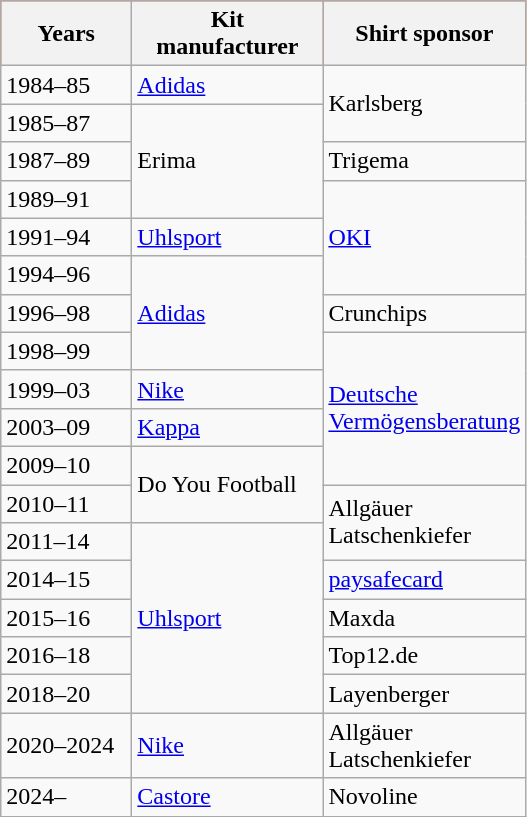<table " class="wikitable">
<tr style="background:#ee4000;">
<th width="80">Years</th>
<th style="width:120px;">Kit manufacturer</th>
<th style="width:120px;">Shirt sponsor</th>
</tr>
<tr>
<td>1984–85</td>
<td><a href='#'>Adidas</a></td>
<td rowspan=2>Karlsberg</td>
</tr>
<tr>
<td>1985–87</td>
<td rowspan=3>Erima</td>
</tr>
<tr>
<td>1987–89</td>
<td>Trigema</td>
</tr>
<tr>
<td>1989–91</td>
<td rowspan=3><a href='#'>OKI</a></td>
</tr>
<tr>
<td>1991–94</td>
<td><a href='#'>Uhlsport</a></td>
</tr>
<tr>
<td>1994–96</td>
<td rowspan=3><a href='#'>Adidas</a></td>
</tr>
<tr>
<td>1996–98</td>
<td>Crunchips</td>
</tr>
<tr>
<td>1998–99</td>
<td rowspan=4><a href='#'>Deutsche Vermögensberatung</a></td>
</tr>
<tr>
<td>1999–03</td>
<td><a href='#'>Nike</a></td>
</tr>
<tr>
<td>2003–09</td>
<td><a href='#'>Kappa</a></td>
</tr>
<tr>
<td>2009–10</td>
<td rowspan=2>Do You Football</td>
</tr>
<tr>
<td>2010–11</td>
<td rowspan=2>Allgäuer Latschenkiefer</td>
</tr>
<tr>
<td>2011–14</td>
<td rowspan=5><a href='#'>Uhlsport</a></td>
</tr>
<tr>
<td>2014–15</td>
<td><a href='#'>paysafecard</a></td>
</tr>
<tr>
<td>2015–16</td>
<td>Maxda</td>
</tr>
<tr>
<td>2016–18</td>
<td>Top12.de</td>
</tr>
<tr>
<td>2018–20</td>
<td>Layenberger</td>
</tr>
<tr>
<td>2020–2024</td>
<td><a href='#'>Nike</a></td>
<td>Allgäuer Latschenkiefer</td>
</tr>
<tr>
<td>2024–</td>
<td><a href='#'>Castore</a></td>
<td>Novoline</td>
</tr>
</table>
